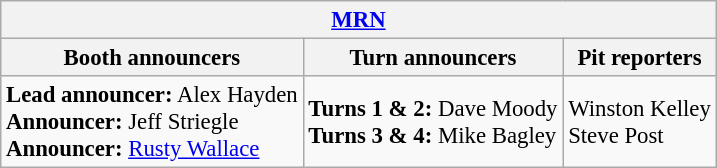<table class="wikitable" style="font-size: 95%">
<tr>
<th colspan="3"><a href='#'>MRN</a></th>
</tr>
<tr>
<th>Booth announcers</th>
<th>Turn announcers</th>
<th>Pit reporters</th>
</tr>
<tr>
<td><strong>Lead announcer:</strong> Alex Hayden<br><strong>Announcer:</strong> Jeff Striegle<br><strong>Announcer:</strong> <a href='#'>Rusty Wallace</a></td>
<td><strong>Turns 1 & 2:</strong> Dave Moody<br><strong>Turns 3 & 4:</strong> Mike Bagley</td>
<td>Winston Kelley<br>Steve Post</td>
</tr>
</table>
